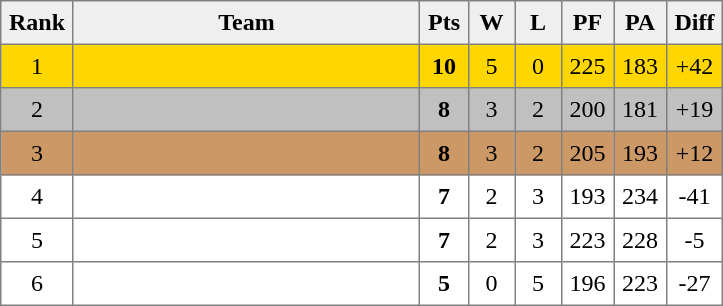<table style=border-collapse:collapse border=1 cellspacing=0 cellpadding=5>
<tr align=center bgcolor=#efefef>
<th width=20>Rank</th>
<th width=220>Team</th>
<th width=20>Pts</th>
<th width=20>W</th>
<th width=20>L</th>
<th width=20>PF</th>
<th width=20>PA</th>
<th width=20>Diff</th>
</tr>
<tr align=center bgcolor=gold>
<td>1</td>
<td align=left></td>
<td><strong>10</strong></td>
<td>5</td>
<td>0</td>
<td>225</td>
<td>183</td>
<td>+42</td>
</tr>
<tr align=center bgcolor=silver>
<td>2</td>
<td align=left></td>
<td><strong>8</strong></td>
<td>3</td>
<td>2</td>
<td>200</td>
<td>181</td>
<td>+19</td>
</tr>
<tr align=center bgcolor=cc9966>
<td>3</td>
<td align=left></td>
<td><strong>8</strong></td>
<td>3</td>
<td>2</td>
<td>205</td>
<td>193</td>
<td>+12</td>
</tr>
<tr align=center>
<td>4</td>
<td align=left></td>
<td><strong>7</strong></td>
<td>2</td>
<td>3</td>
<td>193</td>
<td>234</td>
<td>-41</td>
</tr>
<tr align=center>
<td>5</td>
<td align=left></td>
<td><strong>7</strong></td>
<td>2</td>
<td>3</td>
<td>223</td>
<td>228</td>
<td>-5</td>
</tr>
<tr align=center>
<td>6</td>
<td align=left></td>
<td><strong>5</strong></td>
<td>0</td>
<td>5</td>
<td>196</td>
<td>223</td>
<td>-27</td>
</tr>
</table>
